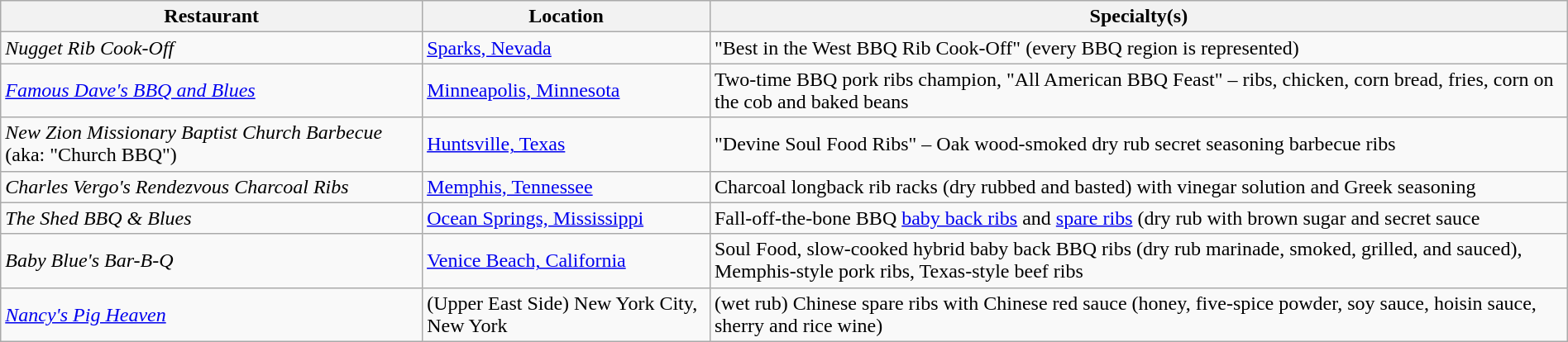<table class="wikitable" style="width:100%;">
<tr>
<th>Restaurant</th>
<th>Location</th>
<th>Specialty(s)</th>
</tr>
<tr>
<td><em>Nugget Rib Cook-Off</em></td>
<td><a href='#'>Sparks, Nevada</a></td>
<td>"Best in the West BBQ Rib Cook-Off" (every BBQ region is represented)</td>
</tr>
<tr>
<td><em><a href='#'>Famous Dave's BBQ and Blues</a></em></td>
<td><a href='#'>Minneapolis, Minnesota</a></td>
<td>Two-time BBQ pork ribs champion, "All American BBQ Feast" – ribs, chicken, corn bread, fries, corn on the cob and baked beans</td>
</tr>
<tr>
<td><em>New Zion Missionary Baptist Church Barbecue</em> (aka: "Church BBQ")</td>
<td><a href='#'>Huntsville, Texas</a></td>
<td>"Devine Soul Food Ribs" – Oak wood-smoked dry rub secret seasoning barbecue ribs</td>
</tr>
<tr>
<td><em>Charles Vergo's Rendezvous Charcoal Ribs</em></td>
<td><a href='#'>Memphis, Tennessee</a></td>
<td>Charcoal longback rib racks (dry rubbed and basted) with vinegar solution and Greek seasoning</td>
</tr>
<tr>
<td><em>The Shed BBQ & Blues</em></td>
<td><a href='#'>Ocean Springs, Mississippi</a></td>
<td>Fall-off-the-bone BBQ <a href='#'>baby back ribs</a> and <a href='#'>spare ribs</a> (dry rub with brown sugar and secret sauce</td>
</tr>
<tr>
<td><em>Baby Blue's Bar-B-Q</em></td>
<td><a href='#'>Venice Beach, California</a></td>
<td>Soul Food, slow-cooked hybrid baby back BBQ ribs (dry rub marinade, smoked, grilled, and sauced), Memphis-style pork ribs, Texas-style beef ribs</td>
</tr>
<tr>
<td><em><a href='#'>Nancy's Pig Heaven</a></em></td>
<td>(Upper East Side) New York City, New York</td>
<td>(wet rub) Chinese spare ribs with Chinese red sauce (honey, five-spice powder, soy sauce, hoisin sauce, sherry and rice wine)</td>
</tr>
</table>
